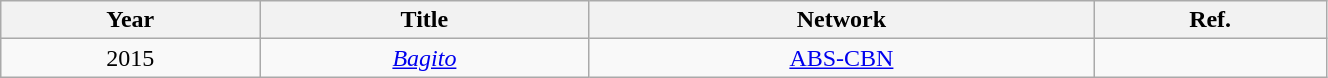<table class="wikitable" style="text-align:center" width=70%>
<tr>
<th>Year</th>
<th>Title</th>
<th>Network</th>
<th>Ref.</th>
</tr>
<tr>
<td>2015</td>
<td><em><a href='#'>Bagito</a></em></td>
<td><a href='#'>ABS-CBN</a></td>
<td></td>
</tr>
</table>
